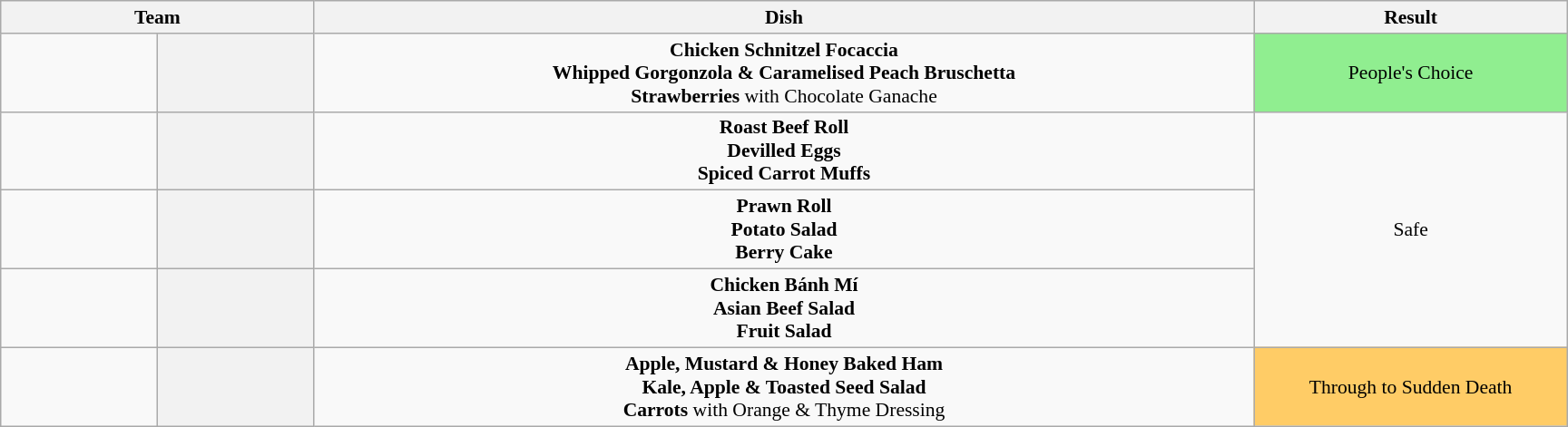<table class="wikitable plainrowheaders" style="text-align:center; font-size:90%; width:80em; margin-left: auto; margin-right: auto; border: none;">
<tr>
<th style="width:20%;" colspan="2">Team</th>
<th style="width:60%;">Dish</th>
<th style="width:20%;">Result</th>
</tr>
<tr>
<td></td>
<th></th>
<td><strong>Chicken Schnitzel Focaccia</strong><br><strong>Whipped Gorgonzola & Caramelised Peach Bruschetta</strong><br><strong>Strawberries</strong> with Chocolate Ganache</td>
<td style="background:lightgreen">People's Choice</td>
</tr>
<tr>
<td></td>
<th></th>
<td><strong>Roast Beef Roll</strong><br><strong>Devilled Eggs</strong><br><strong>Spiced Carrot Muffs</strong></td>
<td rowspan="3">Safe</td>
</tr>
<tr>
<td></td>
<th></th>
<td><strong>Prawn Roll</strong><br><strong>Potato Salad</strong><br><strong>Berry Cake</strong></td>
</tr>
<tr>
<td></td>
<th></th>
<td><strong>Chicken Bánh Mí</strong><br><strong>Asian Beef Salad</strong><br><strong>Fruit Salad</strong></td>
</tr>
<tr>
<td></td>
<th></th>
<td><strong>Apple, Mustard & Honey Baked Ham</strong><br><strong>Kale, Apple & Toasted Seed Salad</strong><br><strong>Carrots</strong> with Orange & Thyme Dressing</td>
<td style="background:#FFCC66">Through to Sudden Death</td>
</tr>
</table>
